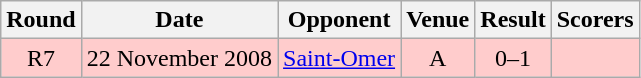<table class="wikitable" style="font-size:100%; text-align:center">
<tr>
<th>Round</th>
<th>Date</th>
<th>Opponent</th>
<th>Venue</th>
<th>Result</th>
<th>Scorers</th>
</tr>
<tr style="background-color: #FFCCCC;">
<td>R7</td>
<td>22 November 2008</td>
<td><a href='#'>Saint-Omer</a></td>
<td>A</td>
<td>0–1</td>
<td></td>
</tr>
</table>
